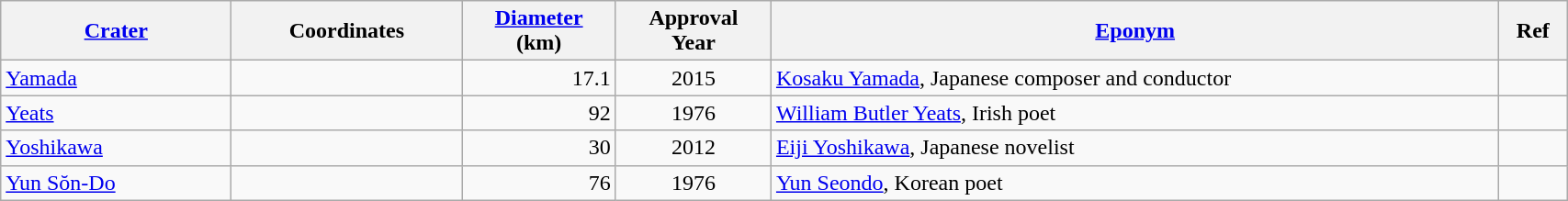<table class="wikitable sortable" style="min-width: 90%">
<tr>
<th style="width:10em"><a href='#'>Crater</a></th>
<th style="width:10em">Coordinates</th>
<th><a href='#'>Diameter</a><br>(km)</th>
<th>Approval<br>Year</th>
<th class="unsortable"><a href='#'>Eponym</a></th>
<th class="unsortable">Ref</th>
</tr>
<tr id="Yamada">
<td><a href='#'>Yamada</a></td>
<td></td>
<td align=right>17.1</td>
<td align=center>2015</td>
<td><a href='#'>Kosaku Yamada</a>, Japanese composer and conductor</td>
<td></td>
</tr>
<tr id="Yeats">
<td><a href='#'>Yeats</a></td>
<td></td>
<td align=right>92</td>
<td align=center>1976</td>
<td><a href='#'>William Butler Yeats</a>, Irish poet</td>
<td></td>
</tr>
<tr id="Yoshikawa">
<td><a href='#'>Yoshikawa</a></td>
<td></td>
<td align=right>30</td>
<td align=center>2012</td>
<td><a href='#'>Eiji Yoshikawa</a>, Japanese novelist</td>
<td></td>
</tr>
<tr id="Yun Sǒn-Do">
<td><a href='#'>Yun Sŏn-Do</a></td>
<td></td>
<td align=right>76</td>
<td align=center>1976</td>
<td><a href='#'>Yun Seondo</a>, Korean poet</td>
<td></td>
</tr>
</table>
